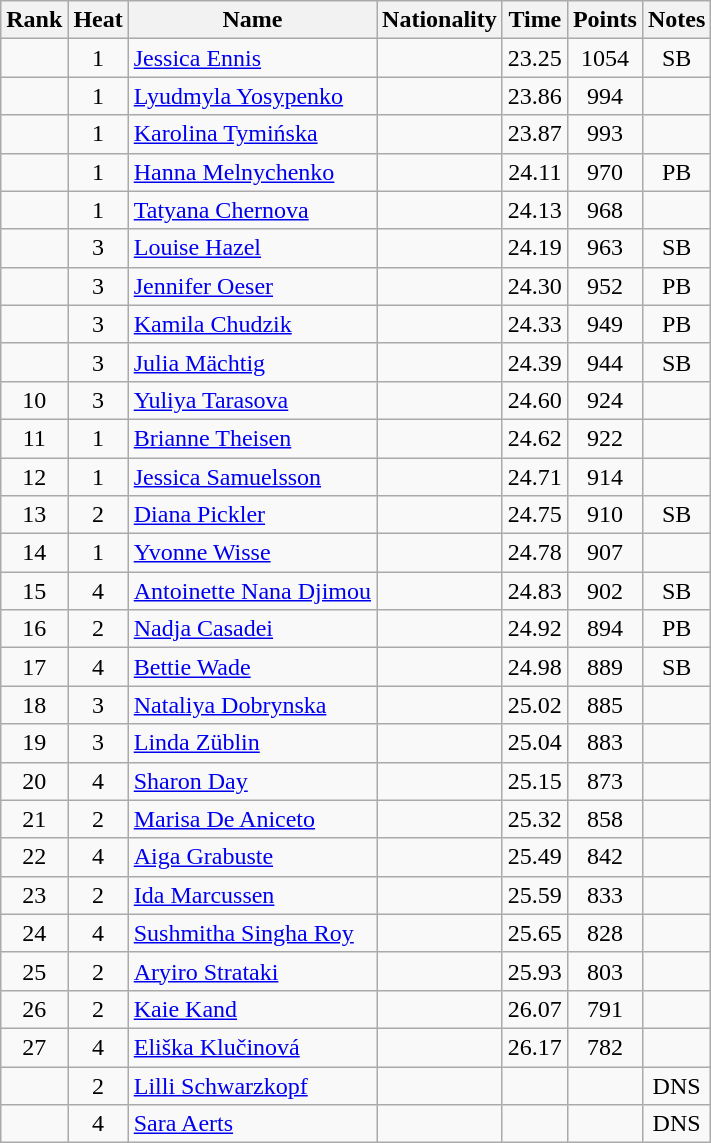<table class="wikitable sortable" style="text-align:center">
<tr>
<th>Rank</th>
<th>Heat</th>
<th>Name</th>
<th>Nationality</th>
<th>Time</th>
<th>Points</th>
<th>Notes</th>
</tr>
<tr>
<td></td>
<td>1</td>
<td align=left><a href='#'>Jessica Ennis</a></td>
<td align=left></td>
<td>23.25</td>
<td>1054</td>
<td>SB</td>
</tr>
<tr>
<td></td>
<td>1</td>
<td align=left><a href='#'>Lyudmyla Yosypenko</a></td>
<td align=left></td>
<td>23.86</td>
<td>994</td>
<td></td>
</tr>
<tr>
<td></td>
<td>1</td>
<td align=left><a href='#'>Karolina Tymińska</a></td>
<td align=left></td>
<td>23.87</td>
<td>993</td>
<td></td>
</tr>
<tr>
<td></td>
<td>1</td>
<td align=left><a href='#'>Hanna Melnychenko</a></td>
<td align=left></td>
<td>24.11</td>
<td>970</td>
<td>PB</td>
</tr>
<tr>
<td></td>
<td>1</td>
<td align=left><a href='#'>Tatyana Chernova</a></td>
<td align=left></td>
<td>24.13</td>
<td>968</td>
<td></td>
</tr>
<tr>
<td></td>
<td>3</td>
<td align=left><a href='#'>Louise Hazel</a></td>
<td align=left></td>
<td>24.19</td>
<td>963</td>
<td>SB</td>
</tr>
<tr>
<td></td>
<td>3</td>
<td align=left><a href='#'>Jennifer Oeser</a></td>
<td align=left></td>
<td>24.30</td>
<td>952</td>
<td>PB</td>
</tr>
<tr>
<td></td>
<td>3</td>
<td align=left><a href='#'>Kamila Chudzik</a></td>
<td align=left></td>
<td>24.33</td>
<td>949</td>
<td>PB</td>
</tr>
<tr>
<td></td>
<td>3</td>
<td align=left><a href='#'>Julia Mächtig</a></td>
<td align=left></td>
<td>24.39</td>
<td>944</td>
<td>SB</td>
</tr>
<tr>
<td>10</td>
<td>3</td>
<td align=left><a href='#'>Yuliya Tarasova</a></td>
<td align=left></td>
<td>24.60</td>
<td>924</td>
<td></td>
</tr>
<tr>
<td>11</td>
<td>1</td>
<td align=left><a href='#'>Brianne Theisen</a></td>
<td align=left></td>
<td>24.62</td>
<td>922</td>
<td></td>
</tr>
<tr>
<td>12</td>
<td>1</td>
<td align=left><a href='#'>Jessica Samuelsson</a></td>
<td align=left></td>
<td>24.71</td>
<td>914</td>
<td></td>
</tr>
<tr>
<td>13</td>
<td>2</td>
<td align=left><a href='#'>Diana Pickler</a></td>
<td align=left></td>
<td>24.75</td>
<td>910</td>
<td>SB</td>
</tr>
<tr>
<td>14</td>
<td>1</td>
<td align=left><a href='#'>Yvonne Wisse</a></td>
<td align=left></td>
<td>24.78</td>
<td>907</td>
<td></td>
</tr>
<tr>
<td>15</td>
<td>4</td>
<td align=left><a href='#'>Antoinette Nana Djimou</a></td>
<td align=left></td>
<td>24.83</td>
<td>902</td>
<td>SB</td>
</tr>
<tr>
<td>16</td>
<td>2</td>
<td align=left><a href='#'>Nadja Casadei</a></td>
<td align=left></td>
<td>24.92</td>
<td>894</td>
<td>PB</td>
</tr>
<tr>
<td>17</td>
<td>4</td>
<td align=left><a href='#'>Bettie Wade</a></td>
<td align=left></td>
<td>24.98</td>
<td>889</td>
<td>SB</td>
</tr>
<tr>
<td>18</td>
<td>3</td>
<td align=left><a href='#'>Nataliya Dobrynska</a></td>
<td align=left></td>
<td>25.02</td>
<td>885</td>
<td></td>
</tr>
<tr>
<td>19</td>
<td>3</td>
<td align=left><a href='#'>Linda Züblin</a></td>
<td align=left></td>
<td>25.04</td>
<td>883</td>
<td></td>
</tr>
<tr>
<td>20</td>
<td>4</td>
<td align=left><a href='#'>Sharon Day</a></td>
<td align=left></td>
<td>25.15</td>
<td>873</td>
<td></td>
</tr>
<tr>
<td>21</td>
<td>2</td>
<td align=left><a href='#'>Marisa De Aniceto</a></td>
<td align=left></td>
<td>25.32</td>
<td>858</td>
<td></td>
</tr>
<tr>
<td>22</td>
<td>4</td>
<td align=left><a href='#'>Aiga Grabuste</a></td>
<td align=left></td>
<td>25.49</td>
<td>842</td>
<td></td>
</tr>
<tr>
<td>23</td>
<td>2</td>
<td align=left><a href='#'>Ida Marcussen</a></td>
<td align=left></td>
<td>25.59</td>
<td>833</td>
<td></td>
</tr>
<tr>
<td>24</td>
<td>4</td>
<td align=left><a href='#'>Sushmitha Singha Roy</a></td>
<td align=left></td>
<td>25.65</td>
<td>828</td>
<td></td>
</tr>
<tr>
<td>25</td>
<td>2</td>
<td align=left><a href='#'>Aryiro Strataki</a></td>
<td align=left></td>
<td>25.93</td>
<td>803</td>
<td></td>
</tr>
<tr>
<td>26</td>
<td>2</td>
<td align=left><a href='#'>Kaie Kand</a></td>
<td align=left></td>
<td>26.07</td>
<td>791</td>
<td></td>
</tr>
<tr>
<td>27</td>
<td>4</td>
<td align=left><a href='#'>Eliška Klučinová</a></td>
<td align=left></td>
<td>26.17</td>
<td>782</td>
<td></td>
</tr>
<tr>
<td></td>
<td>2</td>
<td align=left><a href='#'>Lilli Schwarzkopf</a></td>
<td align=left></td>
<td></td>
<td></td>
<td>DNS</td>
</tr>
<tr>
<td></td>
<td>4</td>
<td align=left><a href='#'>Sara Aerts</a></td>
<td align=left></td>
<td></td>
<td></td>
<td>DNS</td>
</tr>
</table>
